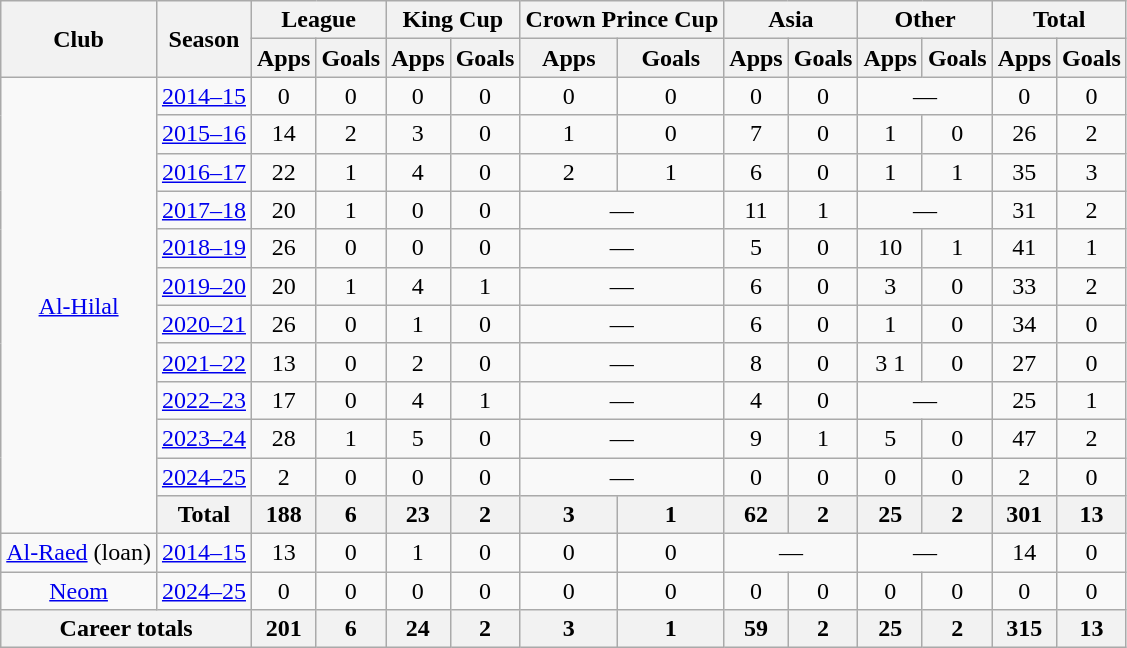<table class="wikitable" style="text-align: center">
<tr>
<th rowspan=2>Club</th>
<th rowspan=2>Season</th>
<th colspan=2>League</th>
<th colspan=2>King Cup</th>
<th colspan=2>Crown Prince Cup</th>
<th colspan=2>Asia</th>
<th colspan=2>Other</th>
<th colspan=2>Total</th>
</tr>
<tr>
<th>Apps</th>
<th>Goals</th>
<th>Apps</th>
<th>Goals</th>
<th>Apps</th>
<th>Goals</th>
<th>Apps</th>
<th>Goals</th>
<th>Apps</th>
<th>Goals</th>
<th>Apps</th>
<th>Goals</th>
</tr>
<tr>
<td rowspan=12><a href='#'>Al-Hilal</a></td>
<td><a href='#'>2014–15</a></td>
<td>0</td>
<td>0</td>
<td>0</td>
<td>0</td>
<td>0</td>
<td>0</td>
<td>0</td>
<td>0</td>
<td colspan=2>—</td>
<td>0</td>
<td>0</td>
</tr>
<tr>
<td><a href='#'>2015–16</a></td>
<td>14</td>
<td>2</td>
<td>3</td>
<td>0</td>
<td>1</td>
<td>0</td>
<td>7</td>
<td>0</td>
<td>1</td>
<td>0</td>
<td>26</td>
<td>2</td>
</tr>
<tr>
<td><a href='#'>2016–17</a></td>
<td>22</td>
<td>1</td>
<td>4</td>
<td>0</td>
<td>2</td>
<td>1</td>
<td>6</td>
<td>0</td>
<td>1</td>
<td>1</td>
<td>35</td>
<td>3</td>
</tr>
<tr>
<td><a href='#'>2017–18</a></td>
<td>20</td>
<td>1</td>
<td>0</td>
<td>0</td>
<td colspan=2>—</td>
<td>11</td>
<td>1</td>
<td colspan=2>—</td>
<td>31</td>
<td>2</td>
</tr>
<tr>
<td><a href='#'>2018–19</a></td>
<td>26</td>
<td>0</td>
<td>0</td>
<td>0</td>
<td colspan=2>—</td>
<td>5</td>
<td>0</td>
<td>10</td>
<td>1</td>
<td>41</td>
<td>1</td>
</tr>
<tr>
<td><a href='#'>2019–20</a></td>
<td>20</td>
<td>1</td>
<td>4</td>
<td>1</td>
<td colspan=2>—</td>
<td>6</td>
<td>0</td>
<td>3</td>
<td>0</td>
<td>33</td>
<td>2</td>
</tr>
<tr>
<td><a href='#'>2020–21</a></td>
<td>26</td>
<td>0</td>
<td>1</td>
<td>0</td>
<td colspan=2>—</td>
<td>6</td>
<td>0</td>
<td>1</td>
<td>0</td>
<td>34</td>
<td>0</td>
</tr>
<tr>
<td><a href='#'>2021–22</a></td>
<td>13</td>
<td>0</td>
<td>2</td>
<td>0</td>
<td colspan=2>—</td>
<td>8</td>
<td>0</td>
<td>3 1</td>
<td>0</td>
<td>27</td>
<td>0</td>
</tr>
<tr>
<td><a href='#'>2022–23</a></td>
<td>17</td>
<td>0</td>
<td>4</td>
<td>1</td>
<td colspan=2>—</td>
<td>4</td>
<td>0</td>
<td colspan=2>—</td>
<td>25</td>
<td>1</td>
</tr>
<tr>
<td><a href='#'>2023–24</a></td>
<td>28</td>
<td>1</td>
<td>5</td>
<td>0</td>
<td colspan=2>—</td>
<td>9</td>
<td>1</td>
<td>5</td>
<td>0</td>
<td>47</td>
<td>2</td>
</tr>
<tr>
<td><a href='#'>2024–25</a></td>
<td>2</td>
<td>0</td>
<td>0</td>
<td>0</td>
<td colspan=2>—</td>
<td>0</td>
<td>0</td>
<td>0</td>
<td>0</td>
<td>2</td>
<td>0</td>
</tr>
<tr>
<th>Total</th>
<th>188</th>
<th>6</th>
<th>23</th>
<th>2</th>
<th>3</th>
<th>1</th>
<th>62</th>
<th>2</th>
<th>25</th>
<th>2</th>
<th>301</th>
<th>13</th>
</tr>
<tr>
<td><a href='#'>Al-Raed</a> (loan)</td>
<td><a href='#'>2014–15</a></td>
<td>13</td>
<td>0</td>
<td>1</td>
<td>0</td>
<td>0</td>
<td>0</td>
<td colspan=2>—</td>
<td colspan=2>—</td>
<td>14</td>
<td>0</td>
</tr>
<tr>
<td><a href='#'>Neom</a></td>
<td><a href='#'>2024–25</a></td>
<td>0</td>
<td>0</td>
<td>0</td>
<td>0</td>
<td>0</td>
<td>0</td>
<td>0</td>
<td>0</td>
<td>0</td>
<td>0</td>
<td>0</td>
<td>0</td>
</tr>
<tr>
<th colspan=2>Career totals</th>
<th>201</th>
<th>6</th>
<th>24</th>
<th>2</th>
<th>3</th>
<th>1</th>
<th>59</th>
<th>2</th>
<th>25</th>
<th>2</th>
<th>315</th>
<th>13</th>
</tr>
</table>
